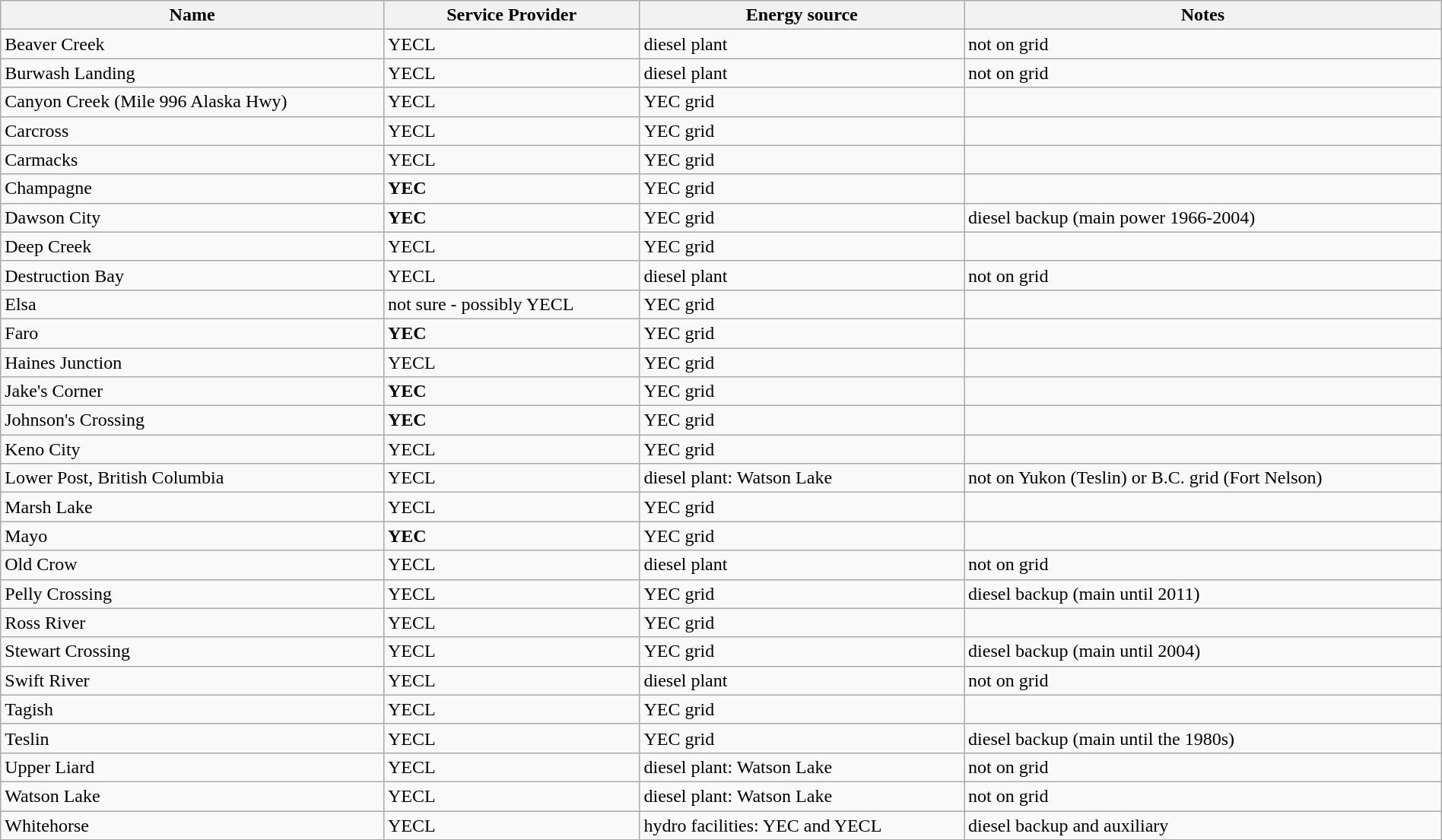<table class="wikitable sortable" width="100%">
<tr>
<th>Name</th>
<th>Service Provider</th>
<th>Energy source</th>
<th>Notes</th>
</tr>
<tr>
<td>Beaver Creek</td>
<td>YECL</td>
<td>diesel plant</td>
<td>not on grid</td>
</tr>
<tr>
<td>Burwash Landing</td>
<td>YECL</td>
<td>diesel plant</td>
<td>not on grid</td>
</tr>
<tr>
<td>Canyon Creek (Mile 996 Alaska Hwy)</td>
<td>YECL</td>
<td>YEC grid</td>
<td></td>
</tr>
<tr>
<td>Carcross</td>
<td>YECL</td>
<td>YEC grid</td>
<td></td>
</tr>
<tr>
<td>Carmacks</td>
<td>YECL</td>
<td>YEC grid</td>
<td></td>
</tr>
<tr>
<td>Champagne</td>
<td><strong>YEC</strong></td>
<td>YEC grid</td>
<td></td>
</tr>
<tr>
<td>Dawson City</td>
<td><strong>YEC</strong></td>
<td>YEC grid</td>
<td>diesel backup (main power 1966-2004)</td>
</tr>
<tr>
<td>Deep Creek</td>
<td>YECL</td>
<td>YEC grid</td>
<td></td>
</tr>
<tr>
<td>Destruction Bay</td>
<td>YECL</td>
<td>diesel plant</td>
<td>not on grid</td>
</tr>
<tr>
<td>Elsa</td>
<td>not sure - possibly YECL</td>
<td>YEC grid</td>
<td></td>
</tr>
<tr>
<td>Faro</td>
<td><strong>YEC</strong></td>
<td>YEC grid</td>
<td></td>
</tr>
<tr>
<td>Haines Junction</td>
<td>YECL</td>
<td>YEC grid</td>
<td></td>
</tr>
<tr>
<td>Jake's Corner</td>
<td><strong>YEC</strong></td>
<td>YEC grid</td>
<td></td>
</tr>
<tr>
<td>Johnson's Crossing</td>
<td><strong>YEC</strong></td>
<td>YEC grid</td>
<td></td>
</tr>
<tr>
<td>Keno City</td>
<td>YECL</td>
<td>YEC grid</td>
<td></td>
</tr>
<tr>
<td>Lower Post, British Columbia</td>
<td>YECL</td>
<td>diesel plant: Watson Lake</td>
<td>not on Yukon (Teslin) or B.C. grid (Fort Nelson)</td>
</tr>
<tr>
<td>Marsh Lake</td>
<td>YECL</td>
<td>YEC grid</td>
<td></td>
</tr>
<tr>
<td>Mayo</td>
<td><strong>YEC</strong></td>
<td>YEC grid</td>
<td></td>
</tr>
<tr>
<td>Old Crow</td>
<td>YECL</td>
<td>diesel plant</td>
<td>not on grid</td>
</tr>
<tr>
<td>Pelly Crossing</td>
<td>YECL</td>
<td>YEC grid</td>
<td>diesel backup (main until 2011)</td>
</tr>
<tr>
<td>Ross River</td>
<td>YECL</td>
<td>YEC grid</td>
<td></td>
</tr>
<tr>
<td>Stewart Crossing</td>
<td>YECL</td>
<td>YEC grid</td>
<td>diesel backup (main until 2004)</td>
</tr>
<tr>
<td>Swift River</td>
<td>YECL</td>
<td>diesel plant</td>
<td>not on grid</td>
</tr>
<tr>
<td>Tagish</td>
<td>YECL</td>
<td>YEC grid</td>
<td></td>
</tr>
<tr>
<td>Teslin</td>
<td>YECL</td>
<td>YEC grid</td>
<td>diesel backup (main until the 1980s)</td>
</tr>
<tr>
<td>Upper Liard</td>
<td>YECL</td>
<td>diesel plant: Watson Lake</td>
<td>not on grid</td>
</tr>
<tr>
<td>Watson Lake</td>
<td>YECL</td>
<td>diesel plant: Watson Lake</td>
<td>not on grid</td>
</tr>
<tr>
<td>Whitehorse</td>
<td>YECL</td>
<td>hydro facilities: YEC and YECL</td>
<td>diesel backup and auxiliary</td>
</tr>
</table>
